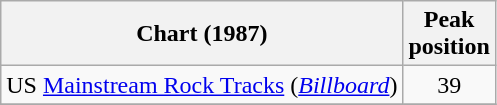<table class="wikitable sortable">
<tr>
<th align="center">Chart (1987)</th>
<th align="center">Peak<br>position</th>
</tr>
<tr>
<td>US <a href='#'>Mainstream Rock Tracks</a> (<em><a href='#'>Billboard</a></em>)</td>
<td align="center">39</td>
</tr>
<tr>
</tr>
</table>
